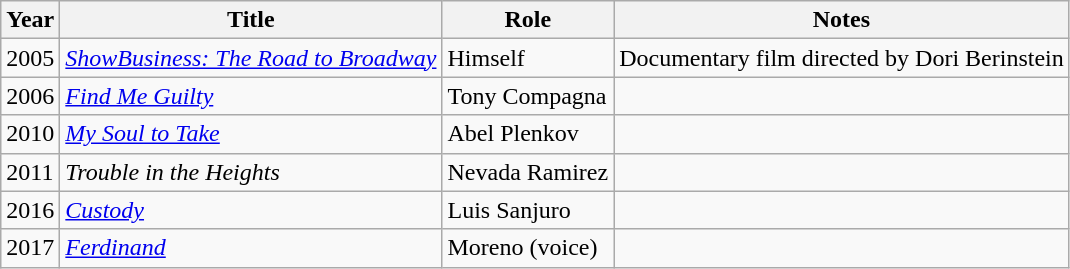<table class="wikitable sortable">
<tr>
<th>Year</th>
<th>Title</th>
<th>Role</th>
<th class="unsortable">Notes</th>
</tr>
<tr>
<td>2005</td>
<td><em><a href='#'>ShowBusiness: The Road to Broadway</a></em></td>
<td>Himself</td>
<td>Documentary film directed by Dori Berinstein</td>
</tr>
<tr>
<td>2006</td>
<td><em><a href='#'>Find Me Guilty</a></em></td>
<td>Tony Compagna</td>
<td></td>
</tr>
<tr>
<td>2010</td>
<td><em><a href='#'>My Soul to Take</a></em></td>
<td>Abel Plenkov</td>
<td></td>
</tr>
<tr>
<td>2011</td>
<td><em>Trouble in the Heights</em></td>
<td>Nevada Ramirez</td>
<td></td>
</tr>
<tr>
<td>2016</td>
<td><em><a href='#'>Custody</a></em></td>
<td>Luis Sanjuro</td>
<td></td>
</tr>
<tr>
<td>2017</td>
<td><em><a href='#'>Ferdinand</a></em></td>
<td>Moreno (voice)</td>
<td></td>
</tr>
</table>
